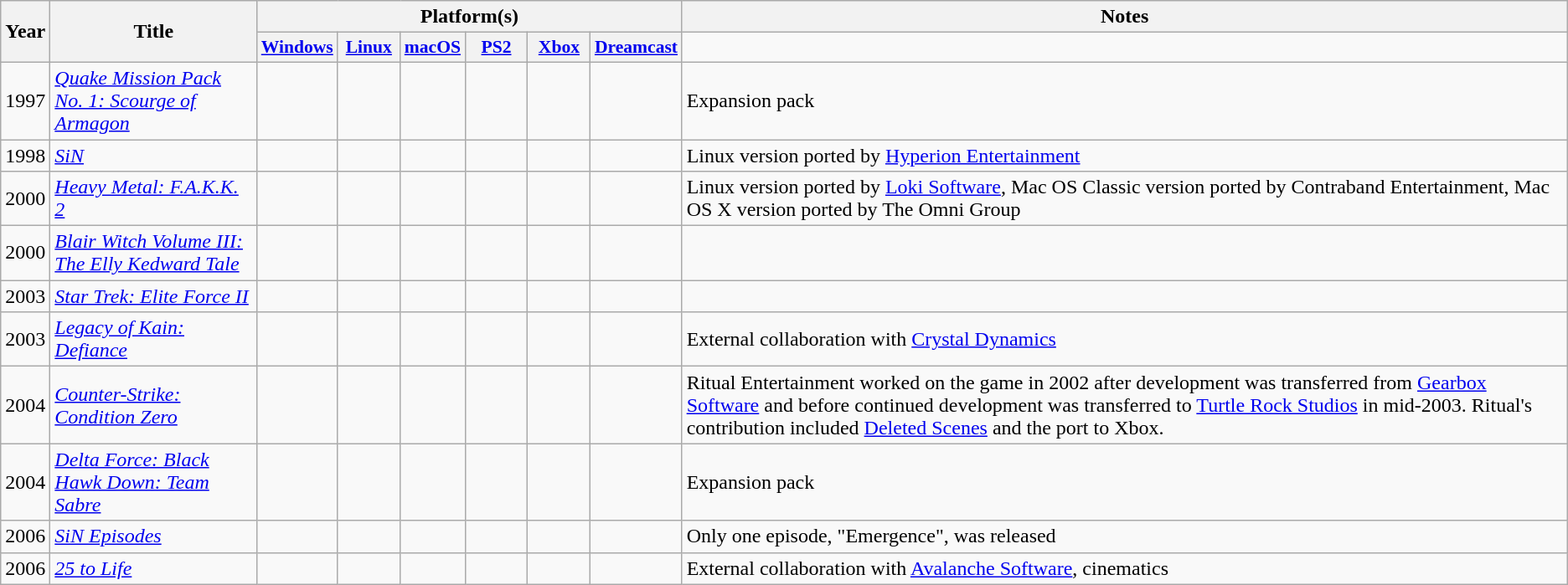<table class="wikitable">
<tr>
<th rowspan="2">Year</th>
<th rowspan="2">Title</th>
<th colspan="6">Platform(s)</th>
<th class="unsortable">Notes</th>
</tr>
<tr>
<th style="width:3em; font-size:90%"><a href='#'>Windows</a></th>
<th style="width:3em; font-size:90%"><a href='#'>Linux</a></th>
<th style="width:3em; font-size:90%"><a href='#'>macOS</a></th>
<th style="width:3em; font-size:90%"><a href='#'>PS2</a></th>
<th style="width:3em; font-size:90%"><a href='#'>Xbox</a></th>
<th style="width:3em; font-size:90%"><a href='#'>Dreamcast</a></th>
</tr>
<tr>
<td>1997</td>
<td><em><a href='#'>Quake Mission Pack No. 1: Scourge of Armagon</a></em></td>
<td></td>
<td></td>
<td></td>
<td></td>
<td></td>
<td></td>
<td>Expansion pack</td>
</tr>
<tr>
<td>1998</td>
<td><em><a href='#'>SiN</a></em></td>
<td></td>
<td></td>
<td></td>
<td></td>
<td></td>
<td></td>
<td>Linux version ported by <a href='#'>Hyperion Entertainment</a></td>
</tr>
<tr>
<td>2000</td>
<td><em><a href='#'>Heavy Metal: F.A.K.K. 2</a></em></td>
<td></td>
<td></td>
<td></td>
<td></td>
<td></td>
<td></td>
<td>Linux version ported by <a href='#'>Loki Software</a>, Mac OS Classic version ported by Contraband Entertainment, Mac OS X version ported by The Omni Group</td>
</tr>
<tr>
<td>2000</td>
<td><em><a href='#'>Blair Witch Volume III: The Elly Kedward Tale</a></em></td>
<td></td>
<td></td>
<td></td>
<td></td>
<td></td>
<td></td>
<td></td>
</tr>
<tr>
<td>2003</td>
<td><em><a href='#'>Star Trek: Elite Force II</a></em></td>
<td></td>
<td></td>
<td></td>
<td></td>
<td></td>
<td></td>
<td></td>
</tr>
<tr>
<td>2003</td>
<td><em><a href='#'>Legacy of Kain: Defiance</a></em></td>
<td></td>
<td></td>
<td></td>
<td></td>
<td></td>
<td></td>
<td>External collaboration with <a href='#'>Crystal Dynamics</a></td>
</tr>
<tr>
<td>2004</td>
<td><em><a href='#'>Counter-Strike: Condition Zero</a></em></td>
<td></td>
<td></td>
<td></td>
<td></td>
<td></td>
<td></td>
<td>Ritual Entertainment worked on the game in 2002 after development was transferred from <a href='#'>Gearbox Software</a> and before continued development was transferred to <a href='#'>Turtle Rock Studios</a> in mid-2003. Ritual's contribution included <a href='#'>Deleted Scenes</a> and the port to Xbox.</td>
</tr>
<tr>
<td>2004</td>
<td><em><a href='#'>Delta Force: Black Hawk Down: Team Sabre</a></em></td>
<td></td>
<td></td>
<td></td>
<td></td>
<td></td>
<td></td>
<td>Expansion pack</td>
</tr>
<tr>
<td>2006</td>
<td><em><a href='#'>SiN Episodes</a></em></td>
<td></td>
<td></td>
<td></td>
<td></td>
<td></td>
<td></td>
<td>Only one episode, "Emergence", was released</td>
</tr>
<tr>
<td>2006</td>
<td><em><a href='#'>25 to Life</a></em></td>
<td></td>
<td></td>
<td></td>
<td></td>
<td></td>
<td></td>
<td>External collaboration with <a href='#'>Avalanche Software</a>, cinematics</td>
</tr>
</table>
